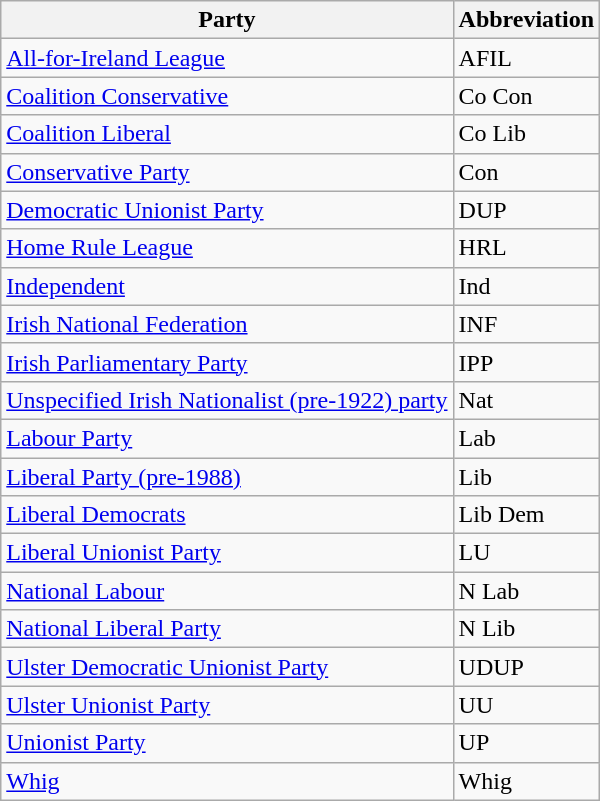<table class="wikitable">
<tr>
<th>Party</th>
<th>Abbreviation</th>
</tr>
<tr>
<td><a href='#'>All-for-Ireland League</a></td>
<td>AFIL</td>
</tr>
<tr>
<td><a href='#'>Coalition Conservative</a></td>
<td>Co Con</td>
</tr>
<tr>
<td><a href='#'>Coalition Liberal</a></td>
<td>Co Lib</td>
</tr>
<tr>
<td><a href='#'>Conservative Party</a></td>
<td>Con</td>
</tr>
<tr>
<td><a href='#'>Democratic Unionist Party</a></td>
<td>DUP</td>
</tr>
<tr>
<td><a href='#'>Home Rule League</a></td>
<td>HRL</td>
</tr>
<tr>
<td><a href='#'>Independent</a></td>
<td>Ind</td>
</tr>
<tr>
<td><a href='#'>Irish National Federation</a></td>
<td>INF</td>
</tr>
<tr>
<td><a href='#'>Irish Parliamentary Party</a></td>
<td>IPP</td>
</tr>
<tr>
<td><a href='#'>Unspecified Irish Nationalist (pre-1922) party</a></td>
<td>Nat</td>
</tr>
<tr>
<td><a href='#'>Labour Party</a></td>
<td>Lab</td>
</tr>
<tr>
<td><a href='#'>Liberal Party (pre-1988)</a></td>
<td>Lib</td>
</tr>
<tr>
<td><a href='#'>Liberal Democrats</a></td>
<td>Lib Dem</td>
</tr>
<tr>
<td><a href='#'>Liberal Unionist Party</a></td>
<td>LU</td>
</tr>
<tr>
<td><a href='#'>National Labour</a></td>
<td>N Lab</td>
</tr>
<tr>
<td><a href='#'>National Liberal Party</a></td>
<td>N Lib</td>
</tr>
<tr>
<td><a href='#'>Ulster Democratic Unionist Party</a></td>
<td>UDUP</td>
</tr>
<tr>
<td><a href='#'>Ulster Unionist Party</a></td>
<td>UU</td>
</tr>
<tr>
<td><a href='#'>Unionist Party</a></td>
<td>UP</td>
</tr>
<tr>
<td><a href='#'>Whig</a></td>
<td>Whig</td>
</tr>
</table>
